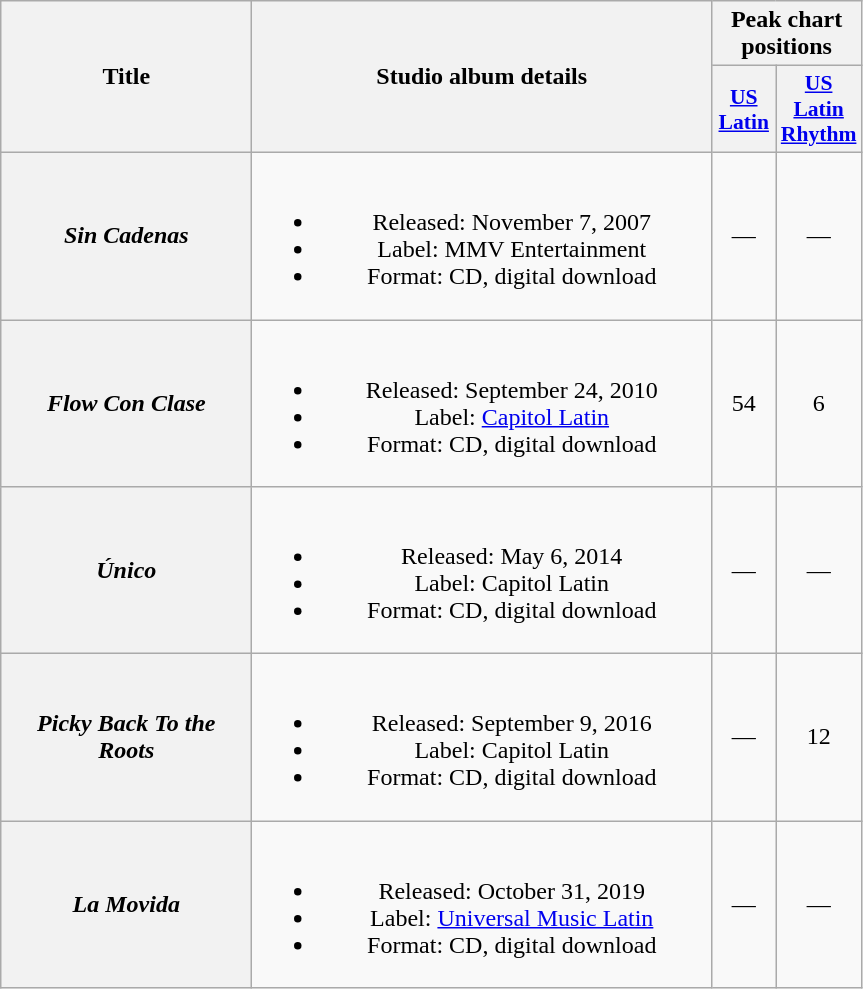<table class="wikitable plainrowheaders" style="text-align:center;">
<tr>
<th scope="col" rowspan="2" style="width:10em;">Title</th>
<th scope="col" rowspan="2" style="width:18.7em;">Studio album details</th>
<th scope="col" colspan=25">Peak chart positions</th>
</tr>
<tr>
<th scope="col" style="width:2.5em;font-size:90%;"><a href='#'>US<br>Latin</a><br></th>
<th scope="col" style="width:3em;font-size:90%;"><a href='#'>US<br>Latin Rhythm</a><br></th>
</tr>
<tr>
<th scope="row"><em>Sin Cadenas</em></th>
<td><br><ul><li>Released: November 7, 2007</li><li>Label: MMV Entertainment</li><li>Format: CD, digital download</li></ul></td>
<td>—</td>
<td>—</td>
</tr>
<tr>
<th scope="row"><em>Flow Con Clase</em></th>
<td><br><ul><li>Released: September 24, 2010</li><li>Label: <a href='#'>Capitol Latin</a></li><li>Format: CD, digital download</li></ul></td>
<td>54</td>
<td>6</td>
</tr>
<tr>
<th scope="row"><em>Único</em></th>
<td><br><ul><li>Released: May 6, 2014</li><li>Label: Capitol Latin</li><li>Format: CD, digital download</li></ul></td>
<td>—</td>
<td>—</td>
</tr>
<tr>
<th scope="row"><em>Picky Back To the Roots</em></th>
<td><br><ul><li>Released: September 9, 2016</li><li>Label: Capitol Latin</li><li>Format: CD, digital download</li></ul></td>
<td>—</td>
<td>12</td>
</tr>
<tr>
<th scope="row"><em>La Movida</em></th>
<td><br><ul><li>Released: October 31, 2019</li><li>Label: <a href='#'>Universal Music Latin</a></li><li>Format: CD, digital download</li></ul></td>
<td>—</td>
<td>—</td>
</tr>
</table>
